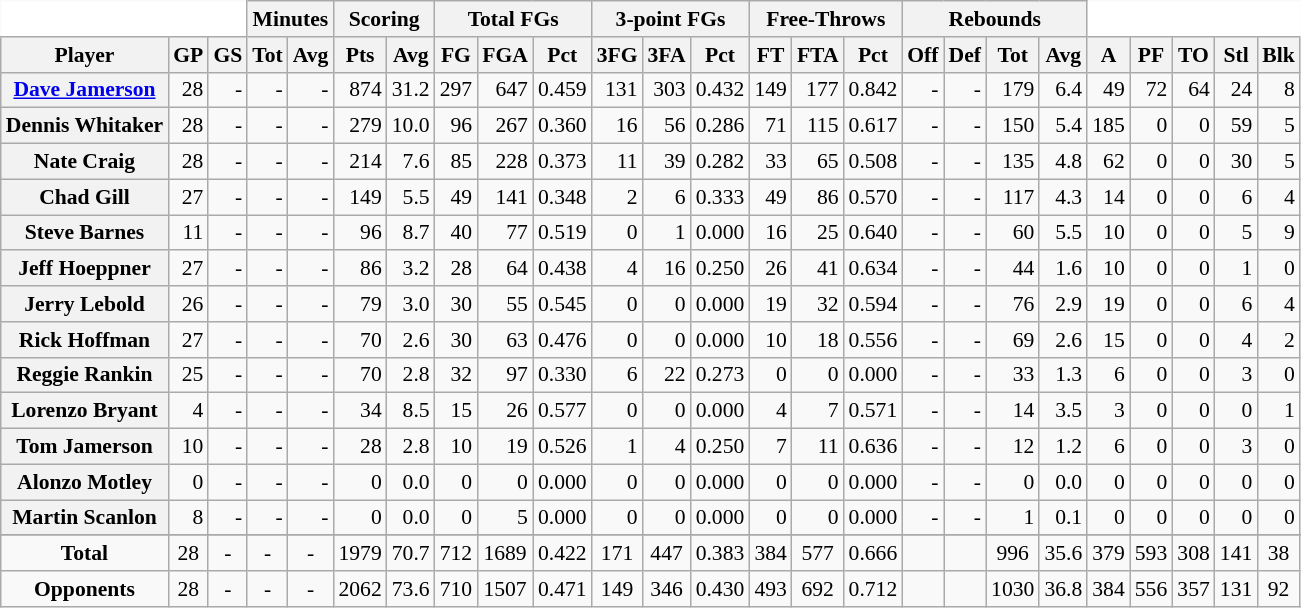<table class="wikitable sortable" border="1" style="font-size:90%;">
<tr>
<th colspan="3" style="border-top-style:hidden; border-left-style:hidden; background: white;"></th>
<th colspan="2" style=>Minutes</th>
<th colspan="2" style=>Scoring</th>
<th colspan="3" style=>Total FGs</th>
<th colspan="3" style=>3-point FGs</th>
<th colspan="3" style=>Free-Throws</th>
<th colspan="4" style=>Rebounds</th>
<th colspan="5" style="border-top-style:hidden; border-right-style:hidden; background: white;"></th>
</tr>
<tr>
<th scope="col" style=>Player</th>
<th scope="col" style=>GP</th>
<th scope="col" style=>GS</th>
<th scope="col" style=>Tot</th>
<th scope="col" style=>Avg</th>
<th scope="col" style=>Pts</th>
<th scope="col" style=>Avg</th>
<th scope="col" style=>FG</th>
<th scope="col" style=>FGA</th>
<th scope="col" style=>Pct</th>
<th scope="col" style=>3FG</th>
<th scope="col" style=>3FA</th>
<th scope="col" style=>Pct</th>
<th scope="col" style=>FT</th>
<th scope="col" style=>FTA</th>
<th scope="col" style=>Pct</th>
<th scope="col" style=>Off</th>
<th scope="col" style=>Def</th>
<th scope="col" style=>Tot</th>
<th scope="col" style=>Avg</th>
<th scope="col" style=>A</th>
<th scope="col" style=>PF</th>
<th scope="col" style=>TO</th>
<th scope="col" style=>Stl</th>
<th scope="col" style=>Blk</th>
</tr>
<tr>
<th><a href='#'>Dave Jamerson</a></th>
<td align="right">28</td>
<td align="right">-</td>
<td align="right">-</td>
<td align="right">-</td>
<td align="right">874</td>
<td align="right">31.2</td>
<td align="right">297</td>
<td align="right">647</td>
<td align="right">0.459</td>
<td align="right">131</td>
<td align="right">303</td>
<td align="right">0.432</td>
<td align="right">149</td>
<td align="right">177</td>
<td align="right">0.842</td>
<td align="right">-</td>
<td align="right">-</td>
<td align="right">179</td>
<td align="right">6.4</td>
<td align="right">49</td>
<td align="right">72</td>
<td align="right">64</td>
<td align="right">24</td>
<td align="right">8</td>
</tr>
<tr>
<th>Dennis Whitaker</th>
<td align="right">28</td>
<td align="right">-</td>
<td align="right">-</td>
<td align="right">-</td>
<td align="right">279</td>
<td align="right">10.0</td>
<td align="right">96</td>
<td align="right">267</td>
<td align="right">0.360</td>
<td align="right">16</td>
<td align="right">56</td>
<td align="right">0.286</td>
<td align="right">71</td>
<td align="right">115</td>
<td align="right">0.617</td>
<td align="right">-</td>
<td align="right">-</td>
<td align="right">150</td>
<td align="right">5.4</td>
<td align="right">185</td>
<td align="right">0</td>
<td align="right">0</td>
<td align="right">59</td>
<td align="right">5</td>
</tr>
<tr>
<th>Nate Craig</th>
<td align="right">28</td>
<td align="right">-</td>
<td align="right">-</td>
<td align="right">-</td>
<td align="right">214</td>
<td align="right">7.6</td>
<td align="right">85</td>
<td align="right">228</td>
<td align="right">0.373</td>
<td align="right">11</td>
<td align="right">39</td>
<td align="right">0.282</td>
<td align="right">33</td>
<td align="right">65</td>
<td align="right">0.508</td>
<td align="right">-</td>
<td align="right">-</td>
<td align="right">135</td>
<td align="right">4.8</td>
<td align="right">62</td>
<td align="right">0</td>
<td align="right">0</td>
<td align="right">30</td>
<td align="right">5</td>
</tr>
<tr>
<th>Chad Gill</th>
<td align="right">27</td>
<td align="right">-</td>
<td align="right">-</td>
<td align="right">-</td>
<td align="right">149</td>
<td align="right">5.5</td>
<td align="right">49</td>
<td align="right">141</td>
<td align="right">0.348</td>
<td align="right">2</td>
<td align="right">6</td>
<td align="right">0.333</td>
<td align="right">49</td>
<td align="right">86</td>
<td align="right">0.570</td>
<td align="right">-</td>
<td align="right">-</td>
<td align="right">117</td>
<td align="right">4.3</td>
<td align="right">14</td>
<td align="right">0</td>
<td align="right">0</td>
<td align="right">6</td>
<td align="right">4</td>
</tr>
<tr>
<th>Steve Barnes</th>
<td align="right">11</td>
<td align="right">-</td>
<td align="right">-</td>
<td align="right">-</td>
<td align="right">96</td>
<td align="right">8.7</td>
<td align="right">40</td>
<td align="right">77</td>
<td align="right">0.519</td>
<td align="right">0</td>
<td align="right">1</td>
<td align="right">0.000</td>
<td align="right">16</td>
<td align="right">25</td>
<td align="right">0.640</td>
<td align="right">-</td>
<td align="right">-</td>
<td align="right">60</td>
<td align="right">5.5</td>
<td align="right">10</td>
<td align="right">0</td>
<td align="right">0</td>
<td align="right">5</td>
<td align="right">9</td>
</tr>
<tr>
<th>Jeff Hoeppner</th>
<td align="right">27</td>
<td align="right">-</td>
<td align="right">-</td>
<td align="right">-</td>
<td align="right">86</td>
<td align="right">3.2</td>
<td align="right">28</td>
<td align="right">64</td>
<td align="right">0.438</td>
<td align="right">4</td>
<td align="right">16</td>
<td align="right">0.250</td>
<td align="right">26</td>
<td align="right">41</td>
<td align="right">0.634</td>
<td align="right">-</td>
<td align="right">-</td>
<td align="right">44</td>
<td align="right">1.6</td>
<td align="right">10</td>
<td align="right">0</td>
<td align="right">0</td>
<td align="right">1</td>
<td align="right">0</td>
</tr>
<tr>
<th>Jerry Lebold</th>
<td align="right">26</td>
<td align="right">-</td>
<td align="right">-</td>
<td align="right">-</td>
<td align="right">79</td>
<td align="right">3.0</td>
<td align="right">30</td>
<td align="right">55</td>
<td align="right">0.545</td>
<td align="right">0</td>
<td align="right">0</td>
<td align="right">0.000</td>
<td align="right">19</td>
<td align="right">32</td>
<td align="right">0.594</td>
<td align="right">-</td>
<td align="right">-</td>
<td align="right">76</td>
<td align="right">2.9</td>
<td align="right">19</td>
<td align="right">0</td>
<td align="right">0</td>
<td align="right">6</td>
<td align="right">4</td>
</tr>
<tr>
<th>Rick Hoffman</th>
<td align="right">27</td>
<td align="right">-</td>
<td align="right">-</td>
<td align="right">-</td>
<td align="right">70</td>
<td align="right">2.6</td>
<td align="right">30</td>
<td align="right">63</td>
<td align="right">0.476</td>
<td align="right">0</td>
<td align="right">0</td>
<td align="right">0.000</td>
<td align="right">10</td>
<td align="right">18</td>
<td align="right">0.556</td>
<td align="right">-</td>
<td align="right">-</td>
<td align="right">69</td>
<td align="right">2.6</td>
<td align="right">15</td>
<td align="right">0</td>
<td align="right">0</td>
<td align="right">4</td>
<td align="right">2</td>
</tr>
<tr>
<th>Reggie Rankin</th>
<td align="right">25</td>
<td align="right">-</td>
<td align="right">-</td>
<td align="right">-</td>
<td align="right">70</td>
<td align="right">2.8</td>
<td align="right">32</td>
<td align="right">97</td>
<td align="right">0.330</td>
<td align="right">6</td>
<td align="right">22</td>
<td align="right">0.273</td>
<td align="right">0</td>
<td align="right">0</td>
<td align="right">0.000</td>
<td align="right">-</td>
<td align="right">-</td>
<td align="right">33</td>
<td align="right">1.3</td>
<td align="right">6</td>
<td align="right">0</td>
<td align="right">0</td>
<td align="right">3</td>
<td align="right">0</td>
</tr>
<tr>
<th>Lorenzo Bryant</th>
<td align="right">4</td>
<td align="right">-</td>
<td align="right">-</td>
<td align="right">-</td>
<td align="right">34</td>
<td align="right">8.5</td>
<td align="right">15</td>
<td align="right">26</td>
<td align="right">0.577</td>
<td align="right">0</td>
<td align="right">0</td>
<td align="right">0.000</td>
<td align="right">4</td>
<td align="right">7</td>
<td align="right">0.571</td>
<td align="right">-</td>
<td align="right">-</td>
<td align="right">14</td>
<td align="right">3.5</td>
<td align="right">3</td>
<td align="right">0</td>
<td align="right">0</td>
<td align="right">0</td>
<td align="right">1</td>
</tr>
<tr>
<th>Tom Jamerson</th>
<td align="right">10</td>
<td align="right">-</td>
<td align="right">-</td>
<td align="right">-</td>
<td align="right">28</td>
<td align="right">2.8</td>
<td align="right">10</td>
<td align="right">19</td>
<td align="right">0.526</td>
<td align="right">1</td>
<td align="right">4</td>
<td align="right">0.250</td>
<td align="right">7</td>
<td align="right">11</td>
<td align="right">0.636</td>
<td align="right">-</td>
<td align="right">-</td>
<td align="right">12</td>
<td align="right">1.2</td>
<td align="right">6</td>
<td align="right">0</td>
<td align="right">0</td>
<td align="right">3</td>
<td align="right">0</td>
</tr>
<tr>
<th>Alonzo Motley</th>
<td align="right">0</td>
<td align="right">-</td>
<td align="right">-</td>
<td align="right">-</td>
<td align="right">0</td>
<td align="right">0.0</td>
<td align="right">0</td>
<td align="right">0</td>
<td align="right">0.000</td>
<td align="right">0</td>
<td align="right">0</td>
<td align="right">0.000</td>
<td align="right">0</td>
<td align="right">0</td>
<td align="right">0.000</td>
<td align="right">-</td>
<td align="right">-</td>
<td align="right">0</td>
<td align="right">0.0</td>
<td align="right">0</td>
<td align="right">0</td>
<td align="right">0</td>
<td align="right">0</td>
<td align="right">0</td>
</tr>
<tr>
<th>Martin Scanlon</th>
<td align="right">8</td>
<td align="right">-</td>
<td align="right">-</td>
<td align="right">-</td>
<td align="right">0</td>
<td align="right">0.0</td>
<td align="right">0</td>
<td align="right">5</td>
<td align="right">0.000</td>
<td align="right">0</td>
<td align="right">0</td>
<td align="right">0.000</td>
<td align="right">0</td>
<td align="right">0</td>
<td align="right">0.000</td>
<td align="right">-</td>
<td align="right">-</td>
<td align="right">1</td>
<td align="right">0.1</td>
<td align="right">0</td>
<td align="right">0</td>
<td align="right">0</td>
<td align="right">0</td>
<td align="right">0</td>
</tr>
<tr>
</tr>
<tr class="sortbottom">
<td align="center" style=><strong>Total</strong></td>
<td align="center" style=>28</td>
<td align="center" style=>-</td>
<td align="center" style=>-</td>
<td align="center" style=>-</td>
<td align="center" style=>1979</td>
<td align="center" style=>70.7</td>
<td align="center" style=>712</td>
<td align="center" style=>1689</td>
<td align="center" style=>0.422</td>
<td align="center" style=>171</td>
<td align="center" style=>447</td>
<td align="center" style=>0.383</td>
<td align="center" style=>384</td>
<td align="center" style=>577</td>
<td align="center" style=>0.666</td>
<td align="center" style=></td>
<td align="center" style=></td>
<td align="center" style=>996</td>
<td align="center" style=>35.6</td>
<td align="center" style=>379</td>
<td align="center" style=>593</td>
<td align="center" style=>308</td>
<td align="center" style=>141</td>
<td align="center" style=>38</td>
</tr>
<tr class="sortbottom">
<td align="center"><strong>Opponents</strong></td>
<td align="center">28</td>
<td align="center">-</td>
<td align="center">-</td>
<td align="center">-</td>
<td align="center">2062</td>
<td align="center">73.6</td>
<td align="center">710</td>
<td align="center">1507</td>
<td align="center">0.471</td>
<td align="center">149</td>
<td align="center">346</td>
<td align="center">0.430</td>
<td align="center">493</td>
<td align="center">692</td>
<td align="center">0.712</td>
<td align="center"></td>
<td align="center"></td>
<td align="center">1030</td>
<td align="center">36.8</td>
<td align="center">384</td>
<td align="center">556</td>
<td align="center">357</td>
<td align="center">131</td>
<td align="center">92</td>
</tr>
</table>
